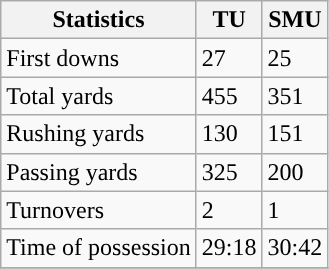<table class="wikitable" style="float: left;">
<tr>
<th>Statistics</th>
<th>TU</th>
<th>SMU</th>
</tr>
<tr>
<td>First downs</td>
<td>27</td>
<td>25</td>
</tr>
<tr>
<td>Total yards</td>
<td>455</td>
<td>351</td>
</tr>
<tr>
<td>Rushing yards</td>
<td>130</td>
<td>151</td>
</tr>
<tr>
<td>Passing yards</td>
<td>325</td>
<td>200</td>
</tr>
<tr>
<td>Turnovers</td>
<td>2</td>
<td>1</td>
</tr>
<tr>
<td>Time of possession</td>
<td>29:18</td>
<td>30:42</td>
</tr>
<tr>
</tr>
</table>
